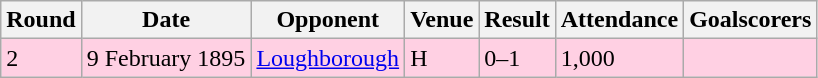<table class="wikitable">
<tr>
<th>Round</th>
<th>Date</th>
<th>Opponent</th>
<th>Venue</th>
<th>Result</th>
<th>Attendance</th>
<th>Goalscorers</th>
</tr>
<tr style="background-color: #ffd0e3;">
<td>2</td>
<td>9 February 1895</td>
<td><a href='#'>Loughborough</a></td>
<td>H</td>
<td>0–1</td>
<td>1,000</td>
<td></td>
</tr>
</table>
